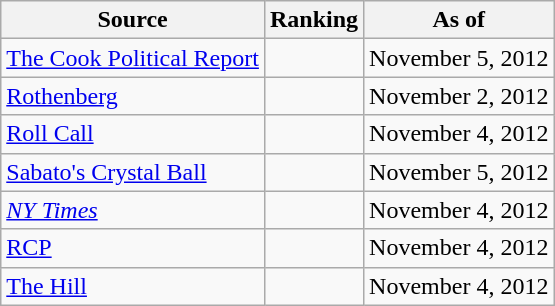<table class="wikitable" style="text-align:center">
<tr>
<th>Source</th>
<th>Ranking</th>
<th>As of</th>
</tr>
<tr>
<td align=left><a href='#'>The Cook Political Report</a></td>
<td></td>
<td>November 5, 2012</td>
</tr>
<tr>
<td align=left><a href='#'>Rothenberg</a></td>
<td></td>
<td>November 2, 2012</td>
</tr>
<tr>
<td align=left><a href='#'>Roll Call</a></td>
<td></td>
<td>November 4, 2012</td>
</tr>
<tr>
<td align=left><a href='#'>Sabato's Crystal Ball</a></td>
<td></td>
<td>November 5, 2012</td>
</tr>
<tr>
<td align=left><a href='#'><em>NY Times</em></a></td>
<td></td>
<td>November 4, 2012</td>
</tr>
<tr>
<td align="left"><a href='#'>RCP</a></td>
<td></td>
<td>November 4, 2012</td>
</tr>
<tr>
<td align=left><a href='#'>The Hill</a></td>
<td></td>
<td>November 4, 2012</td>
</tr>
</table>
